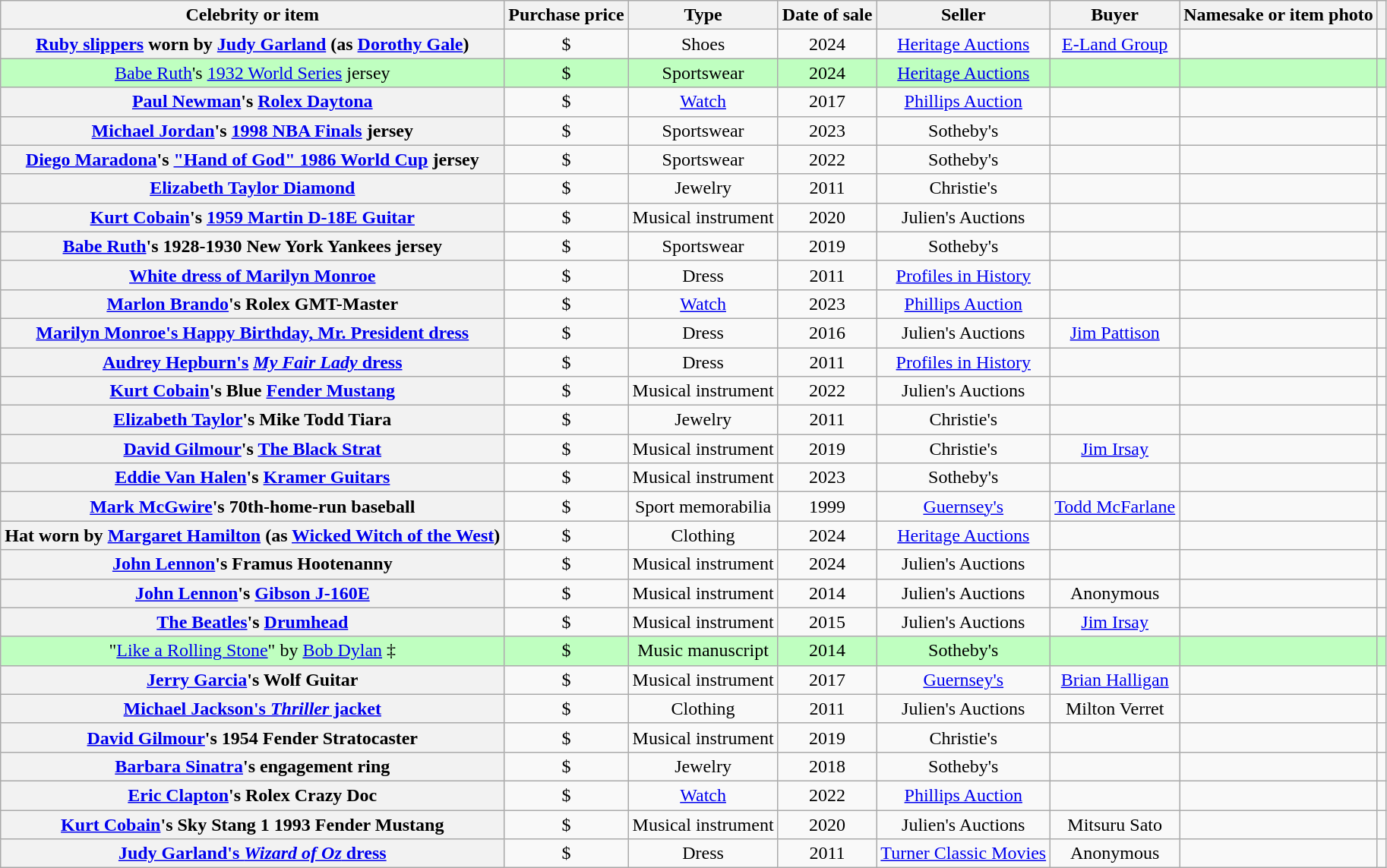<table class="wikitable sortable plainrowheaders" style="text-align:center;">
<tr>
<th>Celebrity or item</th>
<th>Purchase price</th>
<th>Type</th>
<th>Date of sale</th>
<th>Seller</th>
<th>Buyer</th>
<th>Namesake or item photo</th>
<th rowspan="1" class="unsortable"></th>
</tr>
<tr>
<th scope="row"><a href='#'>Ruby slippers</a> worn by <a href='#'>Judy Garland</a> (as <a href='#'>Dorothy Gale</a>)</th>
<td>$</td>
<td>Shoes</td>
<td>2024</td>
<td><a href='#'>Heritage Auctions</a></td>
<td><a href='#'>E-Land Group</a></td>
<td></td>
<td></td>
</tr>
<tr style="background:#BFFFC0">
<td scope="row"><a href='#'>Babe Ruth</a>'s <a href='#'>1932 World Series</a> jersey</td>
<td>$</td>
<td>Sportswear</td>
<td>2024</td>
<td><a href='#'>Heritage Auctions</a></td>
<td></td>
<td></td>
<td></td>
</tr>
<tr>
<th scope="row"><a href='#'>Paul Newman</a>'s <a href='#'>Rolex Daytona</a></th>
<td>$</td>
<td><a href='#'>Watch</a></td>
<td>2017</td>
<td><a href='#'>Phillips Auction</a></td>
<td></td>
<td></td>
<td></td>
</tr>
<tr>
<th scope="row"><a href='#'>Michael Jordan</a>'s <a href='#'>1998 NBA Finals</a> jersey</th>
<td>$</td>
<td>Sportswear</td>
<td>2023</td>
<td>Sotheby's</td>
<td></td>
<td></td>
<td></td>
</tr>
<tr>
<th scope="row"><a href='#'>Diego Maradona</a>'s <a href='#'>"Hand of God" 1986 World Cup</a> jersey</th>
<td>$</td>
<td>Sportswear</td>
<td>2022</td>
<td>Sotheby's</td>
<td></td>
<td></td>
<td></td>
</tr>
<tr>
<th scope="row"><a href='#'>Elizabeth Taylor Diamond</a></th>
<td>$</td>
<td>Jewelry</td>
<td>2011</td>
<td>Christie's</td>
<td></td>
<td></td>
<td></td>
</tr>
<tr>
<th scope="row"><a href='#'>Kurt Cobain</a>'s <a href='#'>1959 Martin D-18E Guitar</a></th>
<td>$</td>
<td>Musical instrument</td>
<td>2020</td>
<td>Julien's Auctions</td>
<td></td>
<td></td>
<td></td>
</tr>
<tr>
<th scope="row"><a href='#'>Babe Ruth</a>'s 1928-1930 New York Yankees jersey</th>
<td>$</td>
<td>Sportswear</td>
<td>2019</td>
<td>Sotheby's</td>
<td></td>
<td></td>
<td></td>
</tr>
<tr>
<th scope="row"><a href='#'>White dress of Marilyn Monroe</a></th>
<td>$</td>
<td>Dress</td>
<td>2011</td>
<td><a href='#'>Profiles in History</a></td>
<td></td>
<td></td>
<td></td>
</tr>
<tr>
<th scope="row"><a href='#'>Marlon Brando</a>'s Rolex GMT-Master</th>
<td>$</td>
<td><a href='#'>Watch</a></td>
<td>2023</td>
<td><a href='#'>Phillips Auction</a></td>
<td></td>
<td></td>
<td></td>
</tr>
<tr>
<th scope="row"><a href='#'>Marilyn Monroe's Happy Birthday, Mr. President dress</a></th>
<td>$</td>
<td>Dress</td>
<td>2016</td>
<td>Julien's Auctions</td>
<td><a href='#'>Jim Pattison</a></td>
<td></td>
<td></td>
</tr>
<tr>
<th scope="row"><a href='#'>Audrey Hepburn's</a> <a href='#'><em>My Fair Lady</em> dress</a></th>
<td>$</td>
<td>Dress</td>
<td>2011</td>
<td><a href='#'>Profiles in History</a></td>
<td></td>
<td></td>
<td></td>
</tr>
<tr>
<th scope="row"><a href='#'>Kurt Cobain</a>'s Blue <a href='#'>Fender Mustang</a></th>
<td>$</td>
<td>Musical instrument</td>
<td>2022</td>
<td>Julien's Auctions</td>
<td></td>
<td></td>
<td></td>
</tr>
<tr>
<th scope="row"><a href='#'>Elizabeth Taylor</a>'s Mike Todd Tiara</th>
<td>$</td>
<td>Jewelry</td>
<td>2011</td>
<td>Christie's</td>
<td></td>
<td></td>
<td></td>
</tr>
<tr>
<th scope="row"><a href='#'>David Gilmour</a>'s <a href='#'>The Black Strat</a></th>
<td>$</td>
<td>Musical instrument</td>
<td>2019</td>
<td>Christie's</td>
<td><a href='#'>Jim Irsay</a></td>
<td></td>
<td></td>
</tr>
<tr>
<th scope="row"><a href='#'>Eddie Van Halen</a>'s <a href='#'>Kramer Guitars</a></th>
<td>$</td>
<td>Musical instrument</td>
<td>2023</td>
<td>Sotheby's</td>
<td></td>
<td></td>
<td></td>
</tr>
<tr>
<th scope="row"><a href='#'>Mark McGwire</a>'s 70th-home-run baseball</th>
<td>$</td>
<td>Sport memorabilia</td>
<td>1999</td>
<td><a href='#'>Guernsey's</a></td>
<td><a href='#'>Todd McFarlane</a></td>
<td></td>
<td></td>
</tr>
<tr>
<th scope="row">Hat worn by <a href='#'>Margaret Hamilton</a> (as <a href='#'>Wicked Witch of the West</a>)</th>
<td>$</td>
<td>Clothing</td>
<td>2024</td>
<td><a href='#'>Heritage Auctions</a></td>
<td></td>
<td></td>
<td></td>
</tr>
<tr>
<th scope="row"><a href='#'>John Lennon</a>'s Framus Hootenanny</th>
<td>$</td>
<td>Musical instrument</td>
<td>2024</td>
<td>Julien's Auctions</td>
<td></td>
<td></td>
<td></td>
</tr>
<tr>
<th scope="row"><a href='#'>John Lennon</a>'s <a href='#'>Gibson J-160E</a></th>
<td>$</td>
<td>Musical instrument</td>
<td>2014</td>
<td>Julien's Auctions</td>
<td>Anonymous</td>
<td></td>
<td></td>
</tr>
<tr>
<th scope="row"><a href='#'>The Beatles</a>'s <a href='#'>Drumhead</a></th>
<td>$</td>
<td>Musical instrument</td>
<td>2015</td>
<td>Julien's Auctions</td>
<td><a href='#'>Jim Irsay</a></td>
<td></td>
<td></td>
</tr>
<tr style="background:#BFFFC0">
<td scope="row">"<a href='#'>Like a Rolling Stone</a>" by <a href='#'>Bob Dylan</a> ‡</td>
<td>$</td>
<td>Music manuscript</td>
<td>2014</td>
<td>Sotheby's</td>
<td></td>
<td></td>
<td></td>
</tr>
<tr>
<th scope="row"><a href='#'>Jerry Garcia</a>'s Wolf Guitar</th>
<td>$</td>
<td>Musical instrument</td>
<td>2017</td>
<td><a href='#'>Guernsey's</a></td>
<td><a href='#'>Brian Halligan</a></td>
<td></td>
<td></td>
</tr>
<tr>
<th scope="row"><a href='#'>Michael Jackson's <em>Thriller</em> jacket</a></th>
<td>$</td>
<td>Clothing</td>
<td>2011</td>
<td>Julien's Auctions</td>
<td>Milton Verret</td>
<td></td>
<td></td>
</tr>
<tr>
<th scope="row"><a href='#'>David Gilmour</a>'s 1954 Fender Stratocaster</th>
<td>$</td>
<td>Musical instrument</td>
<td>2019</td>
<td>Christie's</td>
<td></td>
<td></td>
<td></td>
</tr>
<tr>
<th scope="row"><a href='#'>Barbara Sinatra</a>'s engagement ring</th>
<td>$</td>
<td>Jewelry</td>
<td>2018</td>
<td>Sotheby's</td>
<td></td>
<td></td>
<td></td>
</tr>
<tr>
<th scope="row"><a href='#'>Eric Clapton</a>'s Rolex Crazy Doc</th>
<td>$</td>
<td><a href='#'>Watch</a></td>
<td>2022</td>
<td><a href='#'>Phillips Auction</a></td>
<td></td>
<td></td>
<td></td>
</tr>
<tr>
<th scope="row"><a href='#'>Kurt Cobain</a>'s Sky Stang 1 1993 Fender Mustang</th>
<td>$</td>
<td>Musical instrument</td>
<td>2020</td>
<td>Julien's Auctions</td>
<td>Mitsuru Sato</td>
<td></td>
<td></td>
</tr>
<tr>
<th scope="row"><a href='#'>Judy Garland's <em>Wizard of Oz</em> dress</a></th>
<td>$</td>
<td>Dress</td>
<td>2011</td>
<td><a href='#'>Turner Classic Movies</a></td>
<td>Anonymous</td>
<td></td>
<td></td>
</tr>
</table>
